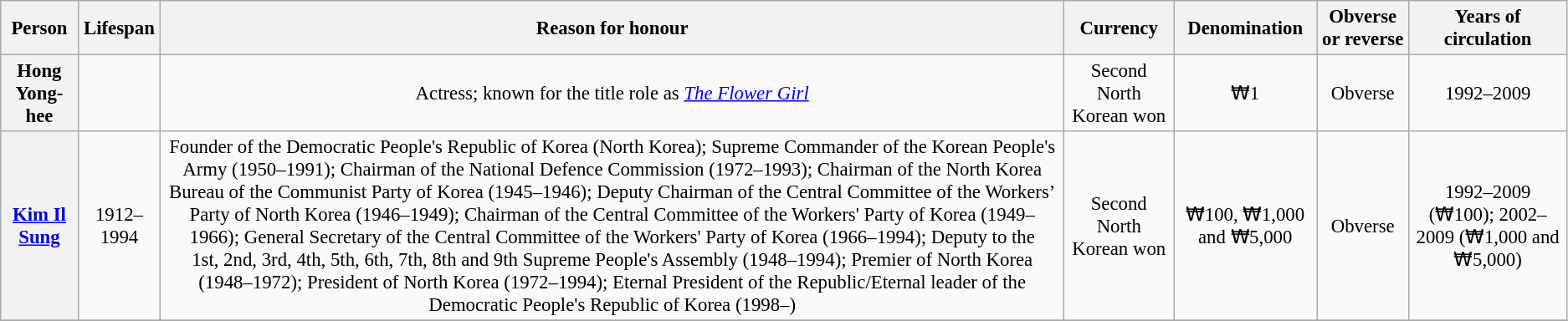<table class="wikitable" style="font-size:95%; text-align:center;">
<tr>
<th>Person</th>
<th>Lifespan</th>
<th>Reason for honour</th>
<th>Currency</th>
<th>Denomination</th>
<th>Obverse or reverse</th>
<th>Years of circulation</th>
</tr>
<tr>
<th>Hong Yong-hee</th>
<td></td>
<td>Actress; known for the title role as <em><a href='#'>The Flower Girl</a></em></td>
<td>Second North Korean won</td>
<td>₩1</td>
<td>Obverse</td>
<td>1992–2009</td>
</tr>
<tr>
<th><a href='#'>Kim Il Sung</a></th>
<td>1912–1994</td>
<td>Founder of the Democratic People's Republic of Korea (North Korea); Supreme Commander of the Korean People's Army (1950–1991); Chairman of the National Defence Commission (1972–1993); Chairman of the North Korea Bureau of the Communist Party of Korea (1945–1946); Deputy Chairman of the Central Committee of the Workers’ Party of North Korea (1946–1949); Chairman of the Central Committee of the Workers' Party of Korea (1949–1966); General Secretary of the Central Committee of the Workers' Party of Korea (1966–1994); Deputy to the<br>1st, 2nd, 3rd, 4th, 5th, 6th, 7th, 8th and 9th Supreme People's Assembly (1948–1994); Premier of North Korea (1948–1972); President of North Korea (1972–1994); Eternal President of the Republic/Eternal leader of the Democratic People's Republic of Korea (1998–)</td>
<td>Second North Korean won</td>
<td>₩100, ₩1,000 and ₩5,000</td>
<td>Obverse</td>
<td>1992–2009 (₩100); 2002–2009 (₩1,000 and ₩5,000)</td>
</tr>
<tr>
</tr>
</table>
